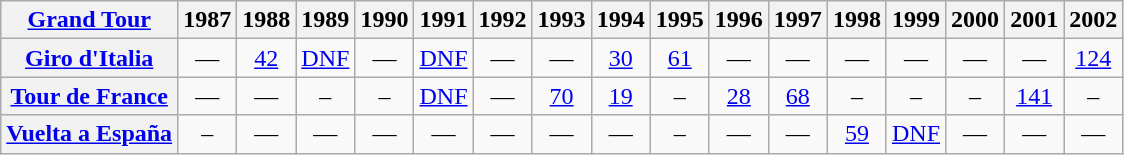<table class="wikitable plainrowheaders">
<tr>
<th scope="col"><a href='#'>Grand Tour</a></th>
<th scope="col">1987</th>
<th scope="col">1988</th>
<th scope="col">1989</th>
<th scope="col">1990</th>
<th scope="col">1991</th>
<th scope="col">1992</th>
<th scope="col">1993</th>
<th scope="col">1994</th>
<th scope="col">1995</th>
<th scope="col">1996</th>
<th scope="col">1997</th>
<th scope="col">1998</th>
<th scope="col">1999</th>
<th scope="col">2000</th>
<th scope="col">2001</th>
<th scope="col">2002</th>
</tr>
<tr style="text-align:center;">
<th scope="row"> <a href='#'>Giro d'Italia</a></th>
<td>—</td>
<td style="text-align:center;"><a href='#'>42</a></td>
<td style="text-align:center;"><a href='#'>DNF</a></td>
<td>—</td>
<td style="text-align:center;"><a href='#'>DNF</a></td>
<td>—</td>
<td>—</td>
<td style="text-align:center;"><a href='#'>30</a></td>
<td style="text-align:center;"><a href='#'>61</a></td>
<td>—</td>
<td>—</td>
<td>—</td>
<td>—</td>
<td>—</td>
<td>—</td>
<td style="text-align:center;"><a href='#'>124</a></td>
</tr>
<tr style="text-align:center;">
<th scope="row"> <a href='#'>Tour de France</a></th>
<td>—</td>
<td>—</td>
<td>–</td>
<td>–</td>
<td style="text-align:center;"><a href='#'>DNF</a></td>
<td>—</td>
<td style="text-align:center;"><a href='#'>70</a></td>
<td style="text-align:center;"><a href='#'>19</a></td>
<td>–</td>
<td style="text-align:center;"><a href='#'>28</a></td>
<td style="text-align:center;"><a href='#'>68</a></td>
<td>–</td>
<td>–</td>
<td>–</td>
<td style="text-align:center;"><a href='#'>141</a></td>
<td>–</td>
</tr>
<tr style="text-align:center;">
<th scope="row"> <a href='#'>Vuelta a España</a></th>
<td>–</td>
<td>—</td>
<td>—</td>
<td>—</td>
<td>—</td>
<td>—</td>
<td>—</td>
<td>—</td>
<td>–</td>
<td>—</td>
<td>—</td>
<td style="text-align:center;"><a href='#'>59</a></td>
<td style="text-align:center;"><a href='#'>DNF</a></td>
<td>—</td>
<td>—</td>
<td>—</td>
</tr>
</table>
